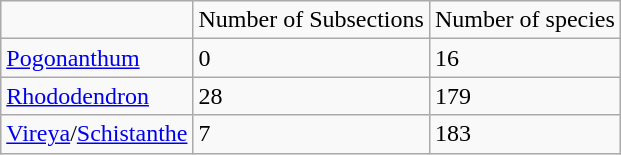<table class="wikitable">
<tr>
<td></td>
<td>Number of Subsections</td>
<td>Number of species</td>
</tr>
<tr>
<td><a href='#'>Pogonanthum</a></td>
<td>0</td>
<td>16</td>
</tr>
<tr>
<td><a href='#'>Rhododendron</a></td>
<td>28</td>
<td>179</td>
</tr>
<tr>
<td><a href='#'>Vireya</a>/<a href='#'>Schistanthe</a></td>
<td>7</td>
<td>183</td>
</tr>
</table>
